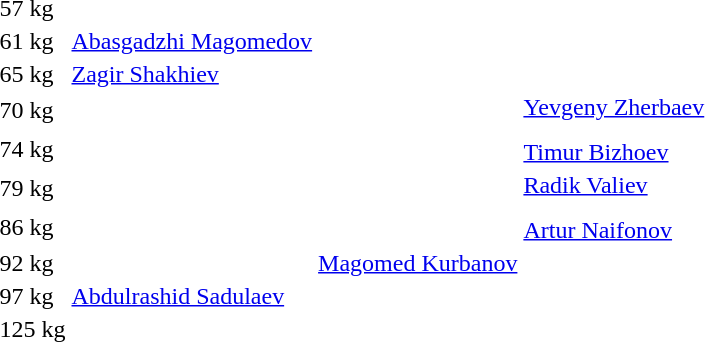<table>
<tr>
<td rowspan=2>57 kg<br></td>
<td rowspan=2></td>
<td rowspan=2></td>
<td></td>
</tr>
<tr>
<td></td>
</tr>
<tr>
<td rowspan=2>61 kg<br></td>
<td rowspan=2><a href='#'>Abasgadzhi Magomedov</a><br></td>
<td rowspan=2></td>
<td></td>
</tr>
<tr>
<td></td>
</tr>
<tr>
<td rowspan=2>65 kg<br></td>
<td rowspan=2><a href='#'>Zagir Shakhiev</a><br></td>
<td rowspan=2></td>
<td></td>
</tr>
<tr>
<td></td>
</tr>
<tr>
<td rowspan=2>70 kg<br></td>
<td rowspan=2></td>
<td rowspan=2></td>
<td><a href='#'>Yevgeny Zherbaev</a><br></td>
</tr>
<tr>
<td></td>
</tr>
<tr>
<td rowspan=2>74 kg<br></td>
<td rowspan=2></td>
<td rowspan=2></td>
<td></td>
</tr>
<tr>
<td><a href='#'>Timur Bizhoev</a><br></td>
</tr>
<tr>
<td rowspan=2>79 kg<br></td>
<td rowspan=2></td>
<td rowspan=2></td>
<td><a href='#'>Radik Valiev</a><br></td>
</tr>
<tr>
<td></td>
</tr>
<tr>
<td rowspan=2>86 kg<br></td>
<td rowspan=2></td>
<td rowspan=2></td>
<td></td>
</tr>
<tr>
<td><a href='#'>Artur Naifonov</a><br></td>
</tr>
<tr>
<td rowspan=2>92 kg<br></td>
<td rowspan=2></td>
<td rowspan=2><a href='#'>Magomed Kurbanov</a><br></td>
<td></td>
</tr>
<tr>
<td></td>
</tr>
<tr>
<td rowspan=2>97 kg<br></td>
<td rowspan=2><a href='#'>Abdulrashid Sadulaev</a><br></td>
<td rowspan=2></td>
<td></td>
</tr>
<tr>
<td></td>
</tr>
<tr>
<td rowspan=2>125 kg<br></td>
<td rowspan=2></td>
<td rowspan=2></td>
<td></td>
</tr>
<tr>
<td></td>
</tr>
</table>
